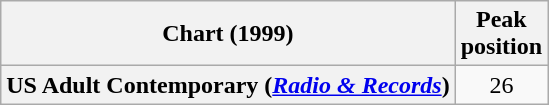<table class="wikitable plainrowheaders" style="text-align:center">
<tr>
<th scope="col">Chart (1999)</th>
<th scope="col">Peak<br>position</th>
</tr>
<tr>
<th scope="row">US Adult Contemporary (<em><a href='#'>Radio & Records</a></em>)</th>
<td>26</td>
</tr>
</table>
